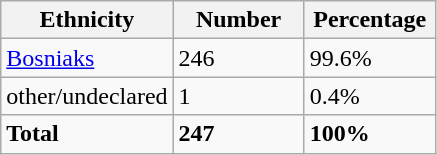<table class="wikitable">
<tr>
<th width="100px">Ethnicity</th>
<th width="80px">Number</th>
<th width="80px">Percentage</th>
</tr>
<tr>
<td><a href='#'>Bosniaks</a></td>
<td>246</td>
<td>99.6%</td>
</tr>
<tr>
<td>other/undeclared</td>
<td>1</td>
<td>0.4%</td>
</tr>
<tr>
<td><strong>Total</strong></td>
<td><strong>247</strong></td>
<td><strong>100%</strong></td>
</tr>
</table>
